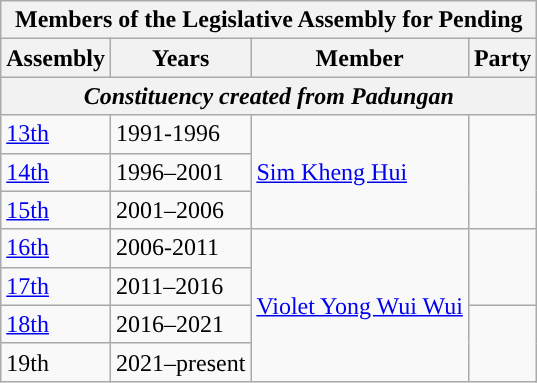<table class=wikitable>
<tr>
<th colspan="4">Members of the Legislative Assembly for Pending</th>
</tr>
<tr>
<th>Assembly</th>
<th>Years</th>
<th>Member</th>
<th>Party</th>
</tr>
<tr>
<th colspan=4 align=center><em>Constituency created from Padungan</em></th>
</tr>
<tr>
<td><a href='#'>13th</a></td>
<td>1991-1996</td>
<td rowspan=3><a href='#'>Sim Kheng Hui</a></td>
<td rowspan=3></td>
</tr>
<tr>
<td><a href='#'>14th</a></td>
<td>1996–2001</td>
</tr>
<tr>
<td><a href='#'>15th</a></td>
<td>2001–2006</td>
</tr>
<tr>
<td><a href='#'>16th</a></td>
<td>2006-2011</td>
<td rowspan=4><a href='#'>Violet Yong Wui Wui</a></td>
<td rowspan="2"></td>
</tr>
<tr>
<td><a href='#'>17th</a></td>
<td>2011–2016</td>
</tr>
<tr>
<td><a href='#'>18th</a></td>
<td>2016–2021</td>
<td rowspan="2"></td>
</tr>
<tr>
<td>19th</td>
<td>2021–present</td>
</tr>
</table>
